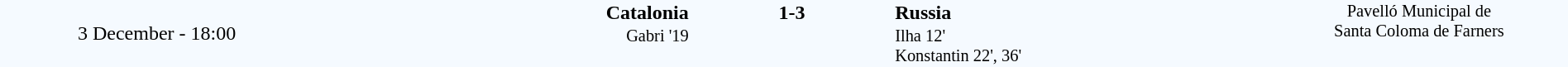<table style="width: 100%; background:#F5FAFF;" cellspacing="0">
<tr>
<td align=center rowspan=3 width=20%>3 December - 18:00</td>
</tr>
<tr>
<td width=24% align=right><strong>Catalonia</strong> </td>
<td align=center width=13%><strong>1-3</strong></td>
<td width=24%> <strong>Russia</strong></td>
<td style=font-size:85% rowspan=3 valign=top align=center>Pavelló Municipal de <br>Santa Coloma de Farners</td>
</tr>
<tr style=font-size:85%>
<td align=right valign=top>Gabri '19</td>
<td></td>
<td valign=top>Ilha 12'<br>Konstantin 22', 36'</td>
</tr>
</table>
